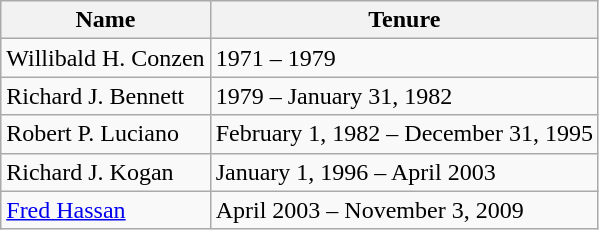<table class="wikitable">
<tr>
<th>Name</th>
<th>Tenure</th>
</tr>
<tr>
<td>Willibald H. Conzen</td>
<td>1971 – 1979</td>
</tr>
<tr>
<td>Richard J. Bennett</td>
<td>1979 – January 31, 1982</td>
</tr>
<tr>
<td>Robert P. Luciano</td>
<td>February 1, 1982 – December 31, 1995</td>
</tr>
<tr>
<td>Richard J. Kogan</td>
<td>January 1, 1996 – April 2003</td>
</tr>
<tr>
<td><a href='#'>Fred Hassan</a></td>
<td>April 2003 – November 3, 2009</td>
</tr>
</table>
